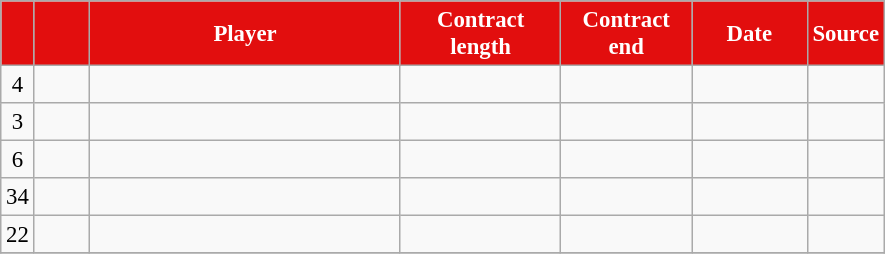<table class="wikitable plainrowheaders sortable" style="font-size:95%">
<tr>
<th style="background:#E20E0E; color:white; width:10px;"></th>
<th style="background:#E20E0E; color:white; width:30px;"></th>
<th style="background:#E20E0E; color:white; width:200px;">Player</th>
<th style="background:#E20E0E; color:white; width:100px;">Contract length</th>
<th style="background:#E20E0E; color:white; width:80px;">Contract end</th>
<th style="background:#E20E0E; color:white; width:70px;">Date</th>
<th style="background:#E20E0E; color:white; width:10px;">Source</th>
</tr>
<tr>
<td align=center>4</td>
<td align=center></td>
<td></td>
<td align=center></td>
<td align=center></td>
<td align=center></td>
<td align=center></td>
</tr>
<tr>
<td align=center>3</td>
<td align=center></td>
<td></td>
<td align=center></td>
<td align=center></td>
<td align=center></td>
<td align=center></td>
</tr>
<tr>
<td align=center>6</td>
<td align=center></td>
<td></td>
<td align=center></td>
<td align=center></td>
<td align=center></td>
<td align=center></td>
</tr>
<tr>
<td align=center>34</td>
<td align=center></td>
<td></td>
<td align=center></td>
<td align=center></td>
<td align=center></td>
<td align=center></td>
</tr>
<tr>
<td align=center>22</td>
<td align=center></td>
<td></td>
<td align=center></td>
<td align=center></td>
<td align=center></td>
<td align=center></td>
</tr>
<tr>
</tr>
</table>
